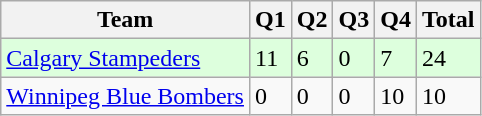<table class="wikitable">
<tr>
<th>Team</th>
<th>Q1</th>
<th>Q2</th>
<th>Q3</th>
<th>Q4</th>
<th>Total</th>
</tr>
<tr style="background-color:#ddffdd">
<td><a href='#'>Calgary Stampeders</a></td>
<td>11</td>
<td>6</td>
<td>0</td>
<td>7</td>
<td>24</td>
</tr>
<tr>
<td><a href='#'>Winnipeg Blue Bombers</a></td>
<td>0</td>
<td>0</td>
<td>0</td>
<td>10</td>
<td>10</td>
</tr>
</table>
